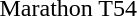<table>
<tr>
<td>Marathon T54<br></td>
<td></td>
<td></td>
<td></td>
</tr>
<tr>
</tr>
</table>
